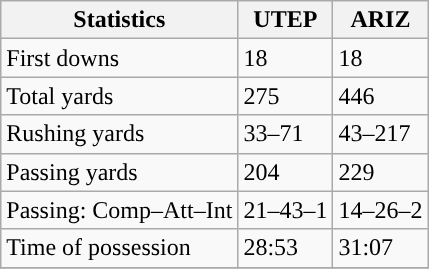<table class="wikitable" style="float: left;">
<tr>
<th>Statistics</th>
<th>UTEP</th>
<th>ARIZ</th>
</tr>
<tr>
<td>First downs</td>
<td>18</td>
<td>18</td>
</tr>
<tr>
<td>Total yards</td>
<td>275</td>
<td>446</td>
</tr>
<tr>
<td>Rushing yards</td>
<td>33–71</td>
<td>43–217</td>
</tr>
<tr>
<td>Passing yards</td>
<td>204</td>
<td>229</td>
</tr>
<tr>
<td>Passing: Comp–Att–Int</td>
<td>21–43–1</td>
<td>14–26–2</td>
</tr>
<tr>
<td>Time of possession</td>
<td>28:53</td>
<td>31:07</td>
</tr>
<tr>
</tr>
</table>
